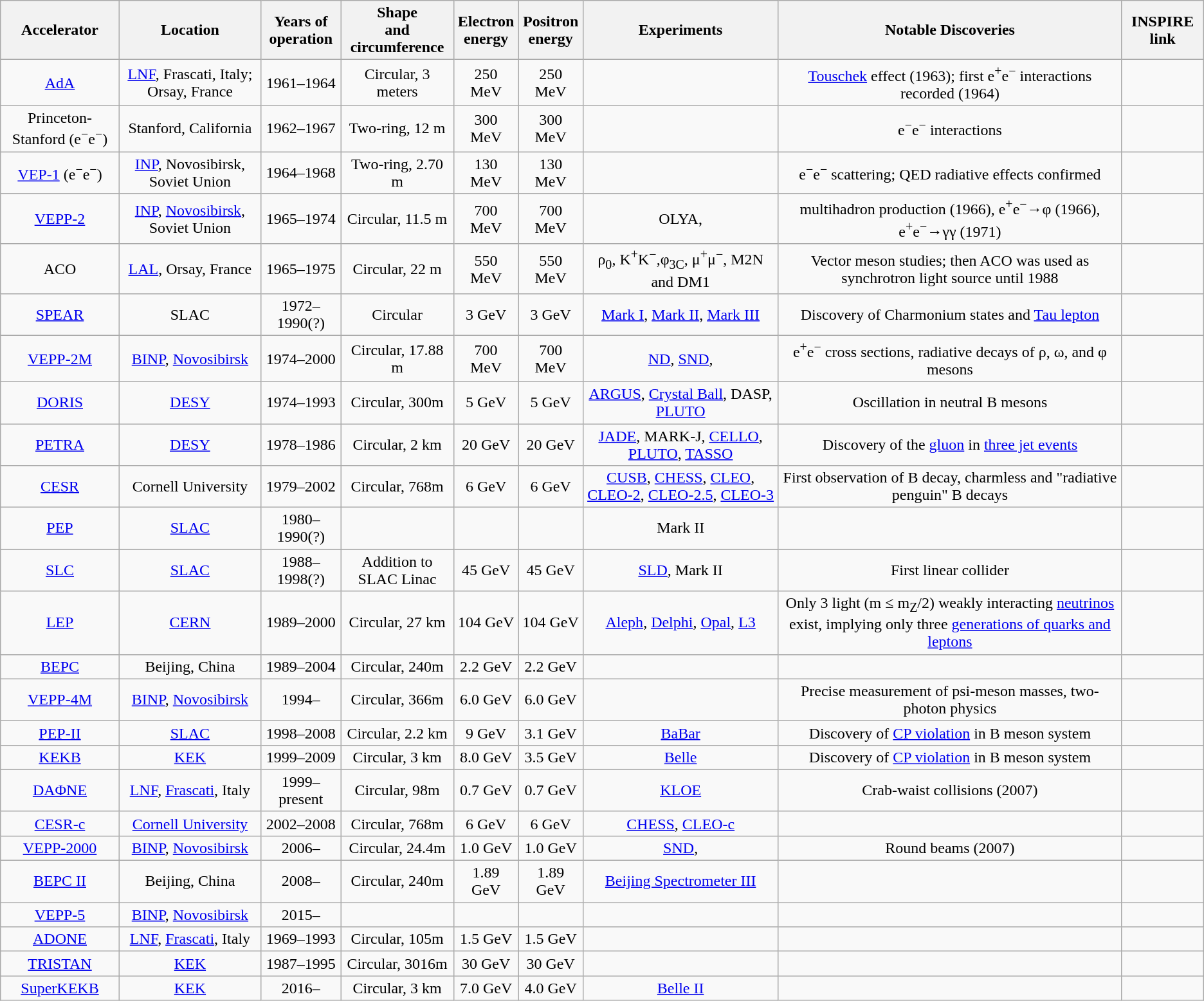<table class="wikitable">
<tr align="center">
<th>Accelerator</th>
<th>Location</th>
<th>Years of <br>operation</th>
<th>Shape <br>and circumference</th>
<th>Electron<br>energy</th>
<th>Positron<br>energy</th>
<th>Experiments</th>
<th>Notable Discoveries</th>
<th>INSPIRE link</th>
</tr>
<tr align="center">
<td><a href='#'>AdA</a></td>
<td><a href='#'>LNF</a>, Frascati, Italy; Orsay, France</td>
<td>1961–1964</td>
<td>Circular, 3 meters</td>
<td>250 MeV</td>
<td>250 MeV</td>
<td></td>
<td><a href='#'>Touschek</a> effect (1963); first e<sup>+</sup>e<sup>−</sup> interactions recorded (1964)</td>
<td></td>
</tr>
<tr align="center">
<td>Princeton-Stanford (e<sup>−</sup>e<sup>−</sup>)</td>
<td>Stanford, California</td>
<td>1962–1967</td>
<td>Two-ring, 12 m</td>
<td>300 MeV</td>
<td>300 MeV</td>
<td></td>
<td>e<sup>−</sup>e<sup>−</sup> interactions</td>
<td></td>
</tr>
<tr align="center">
<td><a href='#'>VEP-1</a> (e<sup>−</sup>e<sup>−</sup>)</td>
<td><a href='#'>INP</a>, Novosibirsk, Soviet Union</td>
<td>1964–1968</td>
<td>Two-ring, 2.70 m</td>
<td>130 MeV</td>
<td>130 MeV</td>
<td></td>
<td>e<sup>−</sup>e<sup>−</sup> scattering; QED radiative effects confirmed</td>
<td></td>
</tr>
<tr align="center">
<td><a href='#'>VEPP-2</a></td>
<td><a href='#'>INP</a>, <a href='#'>Novosibirsk</a>, Soviet Union</td>
<td>1965–1974</td>
<td>Circular, 11.5 m</td>
<td>700 MeV</td>
<td>700 MeV</td>
<td>OLYA, </td>
<td>multihadron production (1966), e<sup>+</sup>e<sup>−</sup>→φ  (1966), e<sup>+</sup>e<sup>−</sup>→γγ (1971)</td>
<td></td>
</tr>
<tr align="center">
<td>ACO</td>
<td><a href='#'>LAL</a>, Orsay, France</td>
<td>1965–1975</td>
<td>Circular, 22 m</td>
<td>550 MeV</td>
<td>550 MeV</td>
<td>ρ<sub>0</sub>, K<sup>+</sup>K<sup>−</sup>,φ<sub>3C</sub>, μ<sup>+</sup>μ<sup>−</sup>, M2N and DM1</td>
<td>Vector meson studies; then ACO was used as synchrotron light source until 1988</td>
<td></td>
</tr>
<tr align="center">
<td><a href='#'>SPEAR</a></td>
<td>SLAC</td>
<td>1972–1990(?)</td>
<td>Circular</td>
<td>3 GeV</td>
<td>3 GeV</td>
<td><a href='#'>Mark I</a>, <a href='#'>Mark II</a>, <a href='#'>Mark III</a></td>
<td>Discovery of Charmonium states and <a href='#'>Tau lepton</a></td>
<td></td>
</tr>
<tr align="center">
<td><a href='#'>VEPP-2M</a></td>
<td><a href='#'>BINP</a>, <a href='#'>Novosibirsk</a></td>
<td>1974–2000</td>
<td>Circular, 17.88 m</td>
<td>700 MeV</td>
<td>700 MeV</td>
<td><a href='#'>ND</a>, <a href='#'>SND</a>, </td>
<td>e<sup>+</sup>e<sup>−</sup> cross sections, radiative decays of ρ, ω, and φ mesons</td>
<td></td>
</tr>
<tr align="center">
<td><a href='#'>DORIS</a></td>
<td><a href='#'>DESY</a></td>
<td>1974–1993</td>
<td>Circular, 300m</td>
<td>5 GeV</td>
<td>5 GeV</td>
<td><a href='#'>ARGUS</a>, <a href='#'>Crystal Ball</a>, DASP, <a href='#'>PLUTO</a></td>
<td>Oscillation in neutral B mesons</td>
<td></td>
</tr>
<tr align="center">
<td><a href='#'>PETRA</a></td>
<td><a href='#'>DESY</a></td>
<td>1978–1986</td>
<td>Circular, 2 km</td>
<td>20 GeV  </td>
<td>20 GeV  </td>
<td><a href='#'>JADE</a>,  MARK-J, <a href='#'>CELLO</a>, <a href='#'>PLUTO</a>, <a href='#'>TASSO</a></td>
<td>Discovery of the <a href='#'>gluon</a> in <a href='#'>three jet events</a></td>
<td></td>
</tr>
<tr align="center">
<td><a href='#'>CESR</a></td>
<td>Cornell University</td>
<td>1979–2002</td>
<td>Circular, 768m</td>
<td>6 GeV</td>
<td>6 GeV</td>
<td><a href='#'>CUSB</a>, <a href='#'>CHESS</a>, <a href='#'>CLEO</a>, <a href='#'>CLEO-2</a>, <a href='#'>CLEO-2.5</a>, <a href='#'>CLEO-3</a></td>
<td>First observation of B decay, charmless and "radiative penguin" B decays</td>
<td></td>
</tr>
<tr align="center">
<td><a href='#'>PEP</a></td>
<td><a href='#'>SLAC</a></td>
<td>1980–1990(?)</td>
<td></td>
<td></td>
<td></td>
<td>Mark II</td>
<td></td>
<td></td>
</tr>
<tr align="center">
<td><a href='#'>SLC</a></td>
<td><a href='#'>SLAC</a></td>
<td>1988–1998(?)</td>
<td>Addition to<br>SLAC Linac</td>
<td>45 GeV</td>
<td>45 GeV</td>
<td><a href='#'>SLD</a>, Mark II</td>
<td>First linear collider</td>
<td></td>
</tr>
<tr align="center">
<td><a href='#'>LEP</a></td>
<td><a href='#'>CERN</a></td>
<td>1989–2000</td>
<td>Circular, 27 km</td>
<td>104 GeV</td>
<td>104 GeV</td>
<td><a href='#'>Aleph</a>, <a href='#'>Delphi</a>, <a href='#'>Opal</a>, <a href='#'>L3</a></td>
<td>Only 3 light (m ≤ m<sub>Z</sub>/2) weakly interacting <a href='#'>neutrinos</a> exist, implying only three <a href='#'>generations of quarks and leptons</a></td>
<td></td>
</tr>
<tr align="center">
<td><a href='#'>BEPC</a></td>
<td>Beijing, China</td>
<td>1989–2004</td>
<td>Circular, 240m</td>
<td>2.2 GeV</td>
<td>2.2 GeV</td>
<td></td>
<td></td>
<td></td>
</tr>
<tr align="center">
<td><a href='#'>VEPP-4M</a></td>
<td><a href='#'>BINP</a>, <a href='#'>Novosibirsk</a></td>
<td>1994–</td>
<td>Circular, 366m</td>
<td>6.0 GeV</td>
<td>6.0 GeV</td>
<td></td>
<td>Precise measurement of psi-meson masses, two-photon physics</td>
<td></td>
</tr>
<tr align="center">
<td><a href='#'>PEP-II</a></td>
<td><a href='#'>SLAC</a></td>
<td>1998–2008</td>
<td>Circular, 2.2 km</td>
<td>9 GeV</td>
<td>3.1 GeV</td>
<td><a href='#'>BaBar</a></td>
<td>Discovery of <a href='#'>CP violation</a> in B meson system</td>
<td></td>
</tr>
<tr align="center">
<td><a href='#'>KEKB</a></td>
<td><a href='#'>KEK</a></td>
<td>1999–2009</td>
<td>Circular, 3 km</td>
<td>8.0 GeV</td>
<td>3.5 GeV</td>
<td><a href='#'>Belle</a></td>
<td>Discovery of <a href='#'>CP violation</a> in B meson system</td>
<td></td>
</tr>
<tr align="center">
<td><a href='#'>DAΦNE</a></td>
<td><a href='#'>LNF</a>, <a href='#'>Frascati</a>, Italy</td>
<td>1999–present</td>
<td>Circular, 98m</td>
<td>0.7 GeV</td>
<td>0.7 GeV</td>
<td><a href='#'>KLOE</a></td>
<td>Crab-waist collisions (2007)</td>
<td></td>
</tr>
<tr align="center">
<td><a href='#'>CESR-c</a></td>
<td><a href='#'>Cornell University</a></td>
<td>2002–2008</td>
<td>Circular, 768m</td>
<td>6 GeV</td>
<td>6 GeV</td>
<td><a href='#'>CHESS</a>, <a href='#'>CLEO-c</a></td>
<td></td>
<td></td>
</tr>
<tr align="center">
<td><a href='#'>VEPP-2000</a></td>
<td><a href='#'>BINP</a>, <a href='#'>Novosibirsk</a></td>
<td>2006–</td>
<td>Circular, 24.4m</td>
<td>1.0 GeV</td>
<td>1.0 GeV</td>
<td><a href='#'>SND</a>, </td>
<td>Round beams (2007)</td>
<td></td>
</tr>
<tr align="center">
<td><a href='#'>BEPC II</a></td>
<td>Beijing, China</td>
<td>2008–</td>
<td>Circular, 240m</td>
<td>1.89 GeV</td>
<td>1.89 GeV</td>
<td><a href='#'>Beijing Spectrometer III</a></td>
<td></td>
<td></td>
</tr>
<tr align="center">
<td><a href='#'>VEPP-5</a></td>
<td><a href='#'>BINP</a>, <a href='#'>Novosibirsk</a></td>
<td>2015–</td>
<td></td>
<td></td>
<td></td>
<td></td>
<td></td>
<td></td>
</tr>
<tr align="center">
<td><a href='#'>ADONE</a></td>
<td><a href='#'>LNF</a>, <a href='#'>Frascati</a>, Italy</td>
<td>1969–1993</td>
<td>Circular, 105m</td>
<td>1.5 GeV</td>
<td>1.5 GeV</td>
<td></td>
<td></td>
<td></td>
</tr>
<tr align="center">
<td><a href='#'>TRISTAN</a></td>
<td><a href='#'>KEK</a></td>
<td>1987–1995</td>
<td>Circular, 3016m</td>
<td>30 GeV</td>
<td>30 GeV</td>
<td></td>
<td></td>
<td></td>
</tr>
<tr align="center">
<td><a href='#'>SuperKEKB</a></td>
<td><a href='#'>KEK</a></td>
<td>2016–</td>
<td>Circular, 3 km</td>
<td>7.0 GeV</td>
<td>4.0 GeV</td>
<td><a href='#'>Belle II</a></td>
<td></td>
<td></td>
</tr>
</table>
